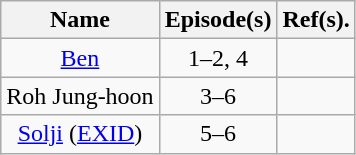<table class="wikitable" style="text-align:center;">
<tr>
<th>Name</th>
<th>Episode(s)</th>
<th>Ref(s).</th>
</tr>
<tr>
<td><a href='#'>Ben</a></td>
<td>1–2, 4</td>
<td></td>
</tr>
<tr>
<td>Roh Jung-hoon</td>
<td>3–6</td>
<td></td>
</tr>
<tr>
<td><a href='#'>Solji</a> (<a href='#'>EXID</a>)</td>
<td>5–6</td>
<td></td>
</tr>
</table>
